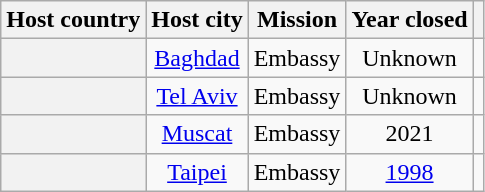<table class="wikitable plainrowheaders" style="text-align:center;">
<tr>
<th scope="col">Host country</th>
<th scope="col">Host city</th>
<th scope="col">Mission</th>
<th scope="col">Year closed</th>
<th scope="col"></th>
</tr>
<tr>
<th scope="row"></th>
<td><a href='#'>Baghdad</a></td>
<td>Embassy</td>
<td>Unknown</td>
<td></td>
</tr>
<tr>
<th scope="row"></th>
<td><a href='#'>Tel Aviv</a></td>
<td>Embassy</td>
<td>Unknown</td>
<td></td>
</tr>
<tr>
<th scope="row"></th>
<td><a href='#'>Muscat</a></td>
<td>Embassy</td>
<td>2021</td>
<td></td>
</tr>
<tr>
<th scope="row"></th>
<td><a href='#'>Taipei</a></td>
<td>Embassy</td>
<td><a href='#'>1998</a></td>
<td></td>
</tr>
</table>
